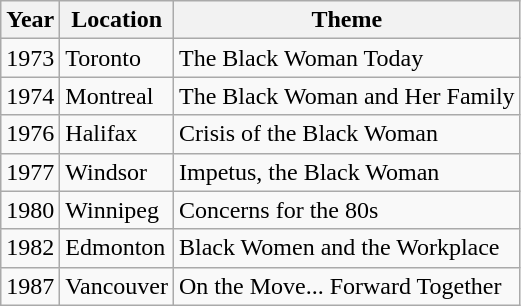<table class="wikitable">
<tr>
<th>Year</th>
<th>Location</th>
<th>Theme</th>
</tr>
<tr>
<td>1973</td>
<td>Toronto</td>
<td>The Black Woman Today</td>
</tr>
<tr>
<td>1974</td>
<td>Montreal</td>
<td>The Black Woman and Her Family</td>
</tr>
<tr>
<td>1976</td>
<td>Halifax</td>
<td>Crisis of the Black Woman</td>
</tr>
<tr>
<td>1977</td>
<td>Windsor</td>
<td>Impetus, the Black Woman</td>
</tr>
<tr>
<td>1980</td>
<td>Winnipeg</td>
<td>Concerns for the 80s</td>
</tr>
<tr>
<td>1982</td>
<td>Edmonton</td>
<td>Black Women and the Workplace</td>
</tr>
<tr>
<td>1987</td>
<td>Vancouver</td>
<td>On the Move... Forward Together</td>
</tr>
</table>
